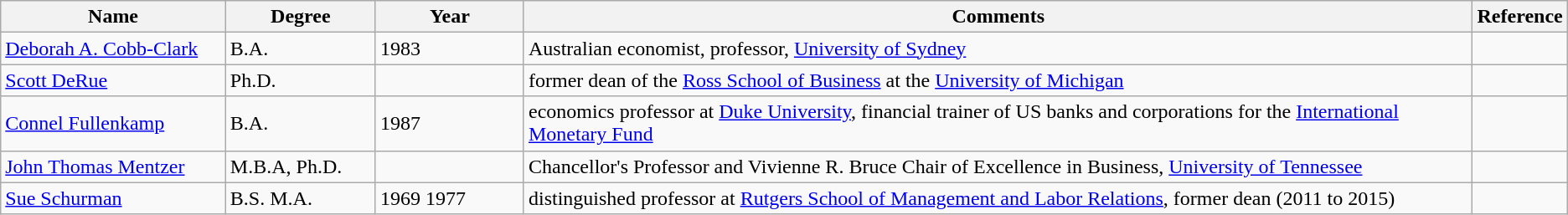<table class="wikitable sortable">
<tr>
<th style="width:15%;">Name</th>
<th style="width:10%;">Degree</th>
<th style="width:10%;">Year</th>
<th style="width:65%;">Comments</th>
<th style="width:5%;">Reference</th>
</tr>
<tr>
<td><a href='#'>Deborah A. Cobb-Clark</a></td>
<td>B.A.</td>
<td>1983</td>
<td>Australian economist, professor, <a href='#'>University of Sydney</a></td>
<td></td>
</tr>
<tr>
<td><a href='#'>Scott DeRue</a></td>
<td>Ph.D.</td>
<td></td>
<td>former dean of the <a href='#'>Ross School of Business</a> at the <a href='#'>University of Michigan</a></td>
<td></td>
</tr>
<tr>
<td><a href='#'>Connel Fullenkamp</a></td>
<td>B.A.</td>
<td>1987</td>
<td>economics professor at <a href='#'>Duke University</a>, financial trainer of US banks and corporations for the <a href='#'>International Monetary Fund</a></td>
<td></td>
</tr>
<tr>
<td><a href='#'>John Thomas Mentzer</a></td>
<td>M.B.A, Ph.D.</td>
<td></td>
<td>Chancellor's Professor and Vivienne R. Bruce Chair of Excellence in Business, <a href='#'>University of Tennessee</a></td>
<td></td>
</tr>
<tr>
<td><a href='#'>Sue Schurman</a></td>
<td>B.S. M.A.</td>
<td>1969 1977</td>
<td>distinguished professor at <a href='#'>Rutgers School of Management and Labor Relations</a>, former dean (2011 to 2015)</td>
<td></td>
</tr>
</table>
